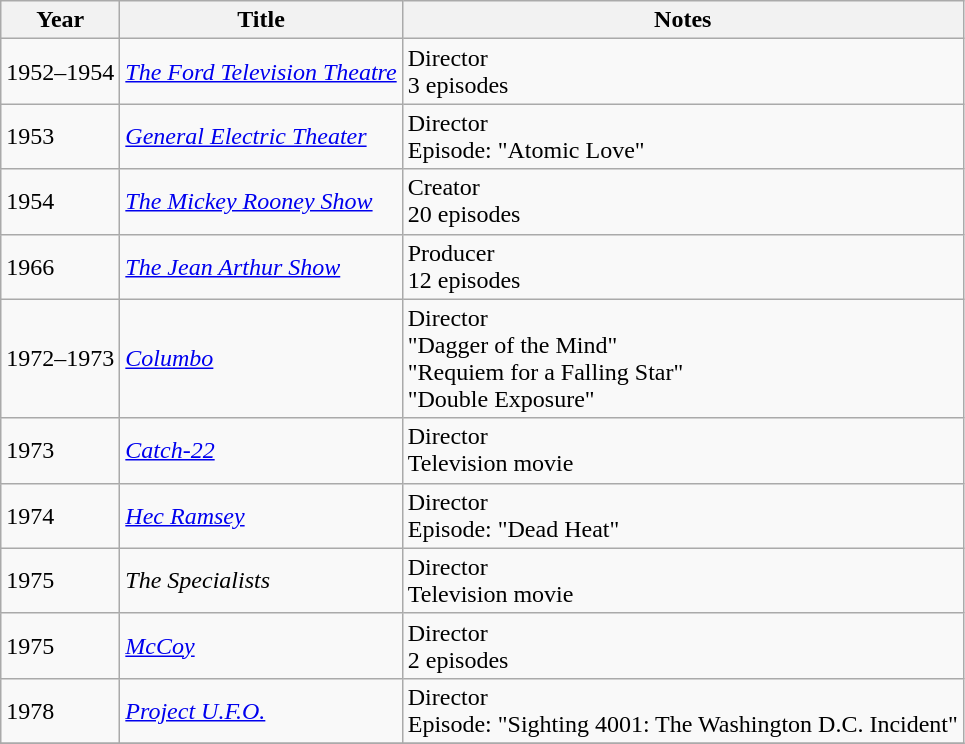<table class="wikitable sortable">
<tr>
<th>Year</th>
<th>Title</th>
<th class="unsortable">Notes</th>
</tr>
<tr>
<td>1952–1954</td>
<td><em><a href='#'>The Ford Television Theatre</a></em></td>
<td>Director<br>3 episodes</td>
</tr>
<tr>
<td>1953</td>
<td><em><a href='#'>General Electric Theater</a></em></td>
<td>Director<br>Episode: "Atomic Love"</td>
</tr>
<tr>
<td>1954</td>
<td><em><a href='#'>The Mickey Rooney Show</a></em></td>
<td>Creator<br>20 episodes</td>
</tr>
<tr>
<td>1966</td>
<td><em><a href='#'>The Jean Arthur Show</a></em></td>
<td>Producer<br>12 episodes</td>
</tr>
<tr>
<td>1972–1973</td>
<td><em><a href='#'>Columbo</a></em></td>
<td>Director<br>"Dagger of the Mind"<br>"Requiem for a Falling Star"<br>"Double Exposure"</td>
</tr>
<tr>
<td>1973</td>
<td><em><a href='#'>Catch-22</a></em></td>
<td>Director<br>Television movie</td>
</tr>
<tr>
<td>1974</td>
<td><em><a href='#'>Hec Ramsey</a></em></td>
<td>Director<br>Episode: "Dead Heat"</td>
</tr>
<tr>
<td>1975</td>
<td><em>The Specialists</em></td>
<td>Director<br>Television movie</td>
</tr>
<tr>
<td>1975</td>
<td><em><a href='#'>McCoy</a></em></td>
<td>Director<br>2 episodes</td>
</tr>
<tr>
<td>1978</td>
<td><em><a href='#'>Project U.F.O.</a></em></td>
<td>Director<br>Episode: "Sighting 4001: The Washington D.C. Incident"</td>
</tr>
<tr>
</tr>
</table>
